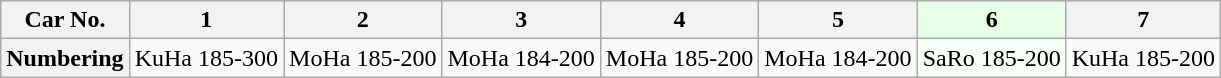<table class="wikitable">
<tr>
<th>Car No.</th>
<th>1</th>
<th>2</th>
<th>3</th>
<th>4</th>
<th>5</th>
<th style="background: #E6FFE6">6</th>
<th>7</th>
</tr>
<tr>
<th>Numbering</th>
<td>KuHa 185-300</td>
<td>MoHa 185-200</td>
<td>MoHa 184-200</td>
<td>MoHa 185-200</td>
<td>MoHa 184-200</td>
<td style="background: #F5FFF5">SaRo 185-200</td>
<td>KuHa 185-200</td>
</tr>
</table>
